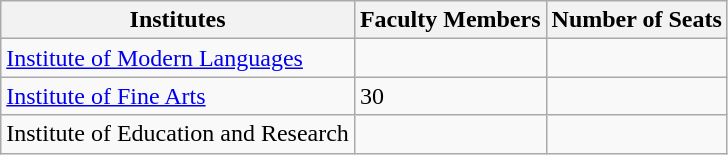<table class="wikitable sortable">
<tr>
<th>Institutes</th>
<th>Faculty Members</th>
<th>Number of Seats</th>
</tr>
<tr>
<td><a href='#'>Institute of Modern Languages</a></td>
<td></td>
<td></td>
</tr>
<tr>
<td><a href='#'>Institute of Fine Arts</a></td>
<td>30</td>
<td></td>
</tr>
<tr>
<td>Institute of Education and Research</td>
<td></td>
<td></td>
</tr>
</table>
